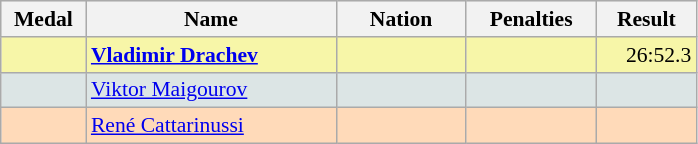<table class=wikitable style="border:1px solid #AAAAAA;font-size:90%">
<tr bgcolor="#E4E4E4">
<th style="border-bottom:1px solid #AAAAAA" width=50>Medal</th>
<th style="border-bottom:1px solid #AAAAAA" width=160>Name</th>
<th style="border-bottom:1px solid #AAAAAA" width=80>Nation</th>
<th style="border-bottom:1px solid #AAAAAA" width=80>Penalties</th>
<th style="border-bottom:1px solid #AAAAAA" width=60>Result</th>
</tr>
<tr bgcolor="#F7F6A8">
<td align="center"></td>
<td><strong><a href='#'>Vladimir Drachev</a></strong></td>
<td align="center"></td>
<td align="center"></td>
<td align="right">26:52.3</td>
</tr>
<tr bgcolor="#DCE5E5">
<td align="center"></td>
<td><a href='#'>Viktor Maigourov</a></td>
<td align="center"></td>
<td align="center"></td>
<td align="right"></td>
</tr>
<tr bgcolor="#FFDAB9">
<td align="center"></td>
<td><a href='#'>René Cattarinussi</a></td>
<td align="center"></td>
<td align="center"></td>
<td align="right"></td>
</tr>
</table>
